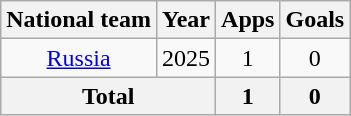<table class=wikitable style=text-align:center>
<tr>
<th>National team</th>
<th>Year</th>
<th>Apps</th>
<th>Goals</th>
</tr>
<tr>
<td rowspan="1"><a href='#'>Russia</a></td>
<td>2025</td>
<td>1</td>
<td>0</td>
</tr>
<tr>
<th colspan="2">Total</th>
<th>1</th>
<th>0</th>
</tr>
</table>
